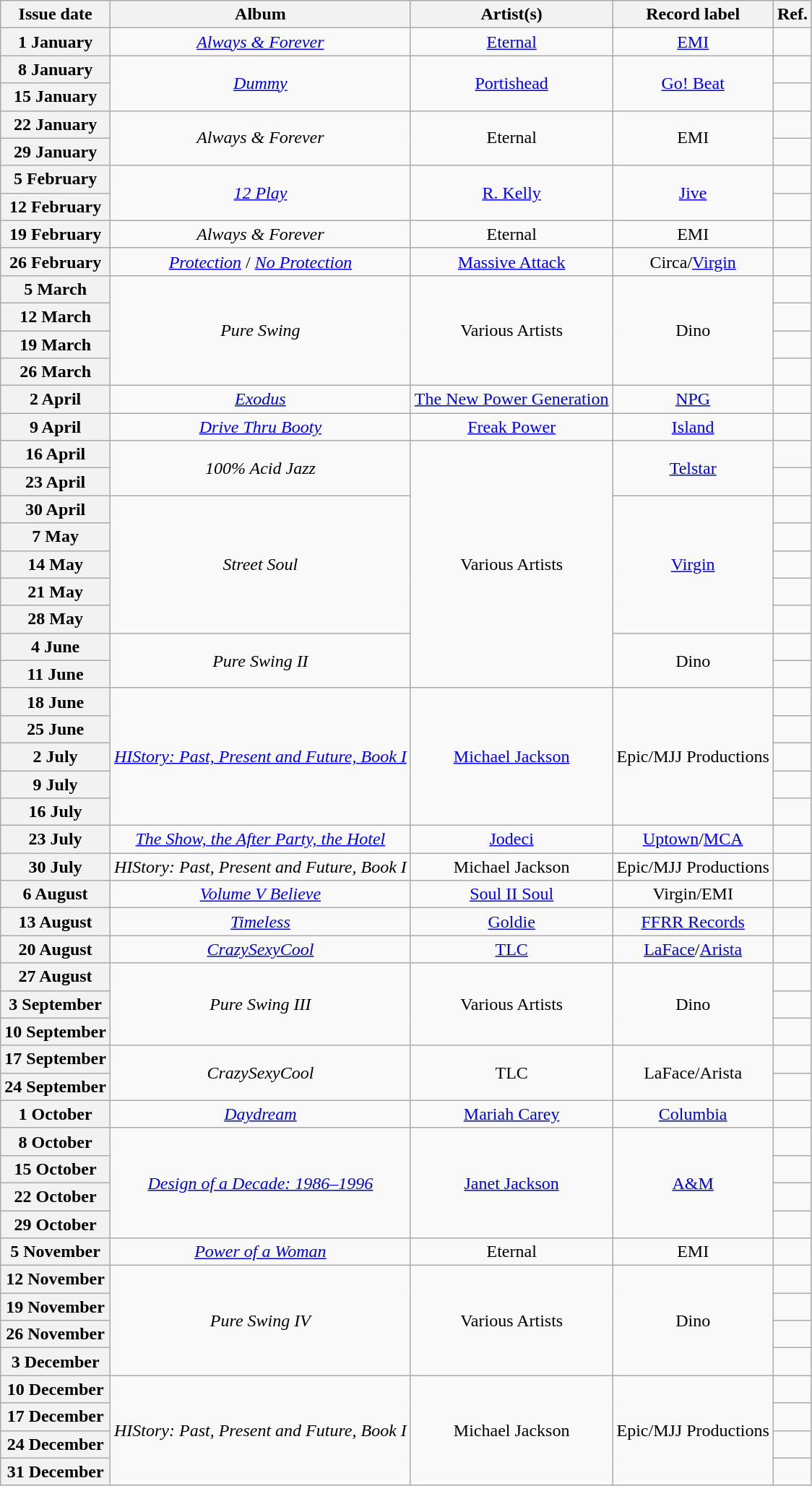<table class="wikitable plainrowheaders">
<tr>
<th scope=col>Issue date</th>
<th scope=col>Album</th>
<th scope=col>Artist(s)</th>
<th scope=col>Record label</th>
<th scope=col>Ref.</th>
</tr>
<tr>
<th scope=row>1 January</th>
<td align="center"><em><a href='#'>Always & Forever</a></em></td>
<td align="center"><a href='#'>Eternal</a></td>
<td align="center"><a href='#'>EMI</a></td>
<td align="center"></td>
</tr>
<tr>
<th scope=row>8 January</th>
<td align="center" rowspan="2"><em><a href='#'>Dummy</a></em></td>
<td align="center" rowspan="2"><a href='#'>Portishead</a></td>
<td align="center" rowspan="2"><a href='#'>Go! Beat</a></td>
<td align="center"></td>
</tr>
<tr>
<th scope=row>15 January</th>
<td align="center"></td>
</tr>
<tr>
<th scope=row>22 January</th>
<td align="center" rowspan="2"><em>Always & Forever</em></td>
<td align="center" rowspan="2">Eternal</td>
<td align="center" rowspan="2">EMI</td>
<td align="center"></td>
</tr>
<tr>
<th scope=row>29 January</th>
<td align="center"></td>
</tr>
<tr>
<th scope=row>5 February</th>
<td align="center" rowspan="2"><em><a href='#'>12 Play</a></em></td>
<td align="center" rowspan="2"><a href='#'>R. Kelly</a></td>
<td align="center" rowspan="2"><a href='#'>Jive</a></td>
<td align="center"></td>
</tr>
<tr>
<th scope=row>12 February</th>
<td align="center"></td>
</tr>
<tr>
<th scope=row>19 February</th>
<td align="center"><em>Always & Forever</em></td>
<td align="center">Eternal</td>
<td align="center">EMI</td>
<td align="center"></td>
</tr>
<tr>
<th scope=row>26 February</th>
<td align="center"><em><a href='#'>Protection</a></em> / <em><a href='#'>No Protection</a></em></td>
<td align="center"><a href='#'>Massive Attack</a></td>
<td align="center">Circa/<a href='#'>Virgin</a></td>
<td align="center"></td>
</tr>
<tr>
<th scope=row>5 March</th>
<td align="center" rowspan="4"><em>Pure Swing</em></td>
<td align="center" rowspan="4">Various Artists</td>
<td align="center" rowspan="4">Dino</td>
<td align="center"></td>
</tr>
<tr>
<th scope=row>12 March</th>
<td align="center"></td>
</tr>
<tr>
<th scope=row>19 March</th>
<td align="center"></td>
</tr>
<tr>
<th scope=row>26 March</th>
<td align="center"></td>
</tr>
<tr>
<th scope=row>2 April</th>
<td align="center"><em><a href='#'>Exodus</a></em></td>
<td align="center"><a href='#'>The New Power Generation</a></td>
<td align="center"><a href='#'>NPG</a></td>
<td align="center"></td>
</tr>
<tr>
<th scope=row>9 April</th>
<td align="center"><em><a href='#'>Drive Thru Booty</a></em></td>
<td align="center"><a href='#'>Freak Power</a></td>
<td align="center"><a href='#'>Island</a></td>
<td align="center"></td>
</tr>
<tr>
<th scope=row>16 April</th>
<td align="center" rowspan="2"><em>100% Acid Jazz</em></td>
<td align="center" rowspan="9">Various Artists</td>
<td align="center" rowspan="2"><a href='#'>Telstar</a></td>
<td align="center"></td>
</tr>
<tr>
<th scope=row>23 April</th>
<td align="center"></td>
</tr>
<tr>
<th scope=row>30 April</th>
<td align="center" rowspan="5"><em>Street Soul</em></td>
<td align="center" rowspan="5"><a href='#'>Virgin</a></td>
<td align="center"></td>
</tr>
<tr>
<th scope=row>7 May</th>
<td align="center"></td>
</tr>
<tr>
<th scope=row>14 May</th>
<td align="center"></td>
</tr>
<tr>
<th scope=row>21 May</th>
<td align="center"></td>
</tr>
<tr>
<th scope=row>28 May</th>
<td align="center"></td>
</tr>
<tr>
<th scope=row>4 June</th>
<td align="center" rowspan="2"><em>Pure Swing II</em></td>
<td align="center" rowspan="2">Dino</td>
<td align="center"></td>
</tr>
<tr>
<th scope=row>11 June</th>
<td align="center"></td>
</tr>
<tr>
<th scope=row>18 June</th>
<td align="center" rowspan="5"><em><a href='#'>HIStory: Past, Present and Future, Book I</a></em></td>
<td align="center" rowspan="5"><a href='#'>Michael Jackson</a></td>
<td align="center" rowspan="5">Epic/MJJ Productions</td>
<td align="center"></td>
</tr>
<tr>
<th scope=row>25 June</th>
<td align="center"></td>
</tr>
<tr>
<th scope=row>2 July</th>
<td align="center"></td>
</tr>
<tr>
<th scope=row>9 July</th>
<td align="center"></td>
</tr>
<tr>
<th scope=row>16 July</th>
<td align="center"></td>
</tr>
<tr>
<th scope=row>23 July</th>
<td align="center"><em><a href='#'>The Show, the After Party, the Hotel</a></em></td>
<td align="center"><a href='#'>Jodeci</a></td>
<td align="center"><a href='#'>Uptown</a>/<a href='#'>MCA</a></td>
<td align="center"></td>
</tr>
<tr>
<th scope=row>30 July</th>
<td align="center"><em>HIStory: Past, Present and Future, Book I</em></td>
<td align="center">Michael Jackson</td>
<td align="center">Epic/MJJ Productions</td>
<td align="center"></td>
</tr>
<tr>
<th scope=row>6 August</th>
<td align="center"><em><a href='#'>Volume V Believe</a></em></td>
<td align="center"><a href='#'>Soul II Soul</a></td>
<td align="center">Virgin/EMI</td>
<td align="center"></td>
</tr>
<tr>
<th scope=row>13 August</th>
<td align="center"><em><a href='#'>Timeless</a></em></td>
<td align="center"><a href='#'>Goldie</a></td>
<td align="center"><a href='#'>FFRR Records</a></td>
<td align="center"></td>
</tr>
<tr>
<th scope=row>20 August</th>
<td align="center"><em><a href='#'>CrazySexyCool</a></em></td>
<td align="center"><a href='#'>TLC</a></td>
<td align="center"><a href='#'>LaFace</a>/<a href='#'>Arista</a></td>
<td align="center"></td>
</tr>
<tr>
<th scope=row>27 August</th>
<td align="center" rowspan="3"><em>Pure Swing III</em></td>
<td align="center" rowspan="3">Various Artists</td>
<td align="center" rowspan="3">Dino</td>
<td align="center"></td>
</tr>
<tr>
<th scope=row>3 September</th>
<td align="center"></td>
</tr>
<tr>
<th scope=row>10 September</th>
<td align="center"></td>
</tr>
<tr>
<th scope=row>17 September</th>
<td align="center" rowspan="2"><em>CrazySexyCool</em></td>
<td align="center" rowspan="2">TLC</td>
<td align="center" rowspan="2">LaFace/Arista</td>
<td align="center"></td>
</tr>
<tr>
<th scope=row>24 September</th>
<td align="center"></td>
</tr>
<tr>
<th scope=row>1 October</th>
<td align="center"><em><a href='#'>Daydream</a></em></td>
<td align="center"><a href='#'>Mariah Carey</a></td>
<td align="center"><a href='#'>Columbia</a></td>
<td align="center"></td>
</tr>
<tr>
<th scope=row>8 October</th>
<td align="center" rowspan="4"><em><a href='#'>Design of a Decade: 1986–1996</a></em></td>
<td align="center" rowspan="4"><a href='#'>Janet Jackson</a></td>
<td align="center" rowspan="4"><a href='#'>A&M</a></td>
<td align="center"></td>
</tr>
<tr>
<th scope=row>15 October</th>
<td align="center"></td>
</tr>
<tr>
<th scope=row>22 October</th>
<td align="center"></td>
</tr>
<tr>
<th scope=row>29 October</th>
<td align="center"></td>
</tr>
<tr>
<th scope=row>5 November</th>
<td align="center"><em><a href='#'>Power of a Woman</a></em></td>
<td align="center">Eternal</td>
<td align="center">EMI</td>
<td align="center"></td>
</tr>
<tr>
<th scope=row>12 November</th>
<td align="center" rowspan="4"><em>Pure Swing IV</em></td>
<td align="center" rowspan="4">Various Artists</td>
<td align="center" rowspan="4">Dino</td>
<td align="center"></td>
</tr>
<tr>
<th scope=row>19 November</th>
<td align="center"></td>
</tr>
<tr>
<th scope=row>26 November</th>
<td align="center"></td>
</tr>
<tr>
<th scope=row>3 December</th>
<td align="center"></td>
</tr>
<tr>
<th scope=row>10 December</th>
<td align="center" rowspan="4"><em>HIStory: Past, Present and Future, Book I</em></td>
<td align="center" rowspan="4">Michael Jackson</td>
<td align="center" rowspan="4">Epic/MJJ Productions</td>
<td align="center"></td>
</tr>
<tr>
<th scope=row>17 December</th>
<td align="center"></td>
</tr>
<tr>
<th scope=row>24 December</th>
<td align="center"></td>
</tr>
<tr>
<th scope=row>31 December</th>
<td align="center"></td>
</tr>
</table>
